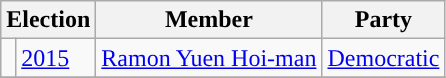<table class="wikitable">
<tr>
<th colspan="2">Election</th>
<th>Member</th>
<th>Party</th>
</tr>
<tr>
<td style="background-color:"></td>
<td><a href='#'>2015</a></td>
<td><a href='#'>Ramon Yuen Hoi-man</a></td>
<td><a href='#'>Democratic</a></td>
</tr>
<tr>
</tr>
</table>
